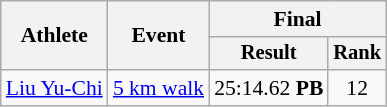<table class="wikitable" style="font-size:90%">
<tr>
<th rowspan=2>Athlete</th>
<th rowspan=2>Event</th>
<th colspan=2>Final</th>
</tr>
<tr style="font-size:95%">
<th>Result</th>
<th>Rank</th>
</tr>
<tr align=center>
<td align=left><a href='#'>Liu Yu-Chi</a></td>
<td align=left><a href='#'>5 km walk</a></td>
<td>25:14.62 <strong>PB</strong></td>
<td>12</td>
</tr>
</table>
